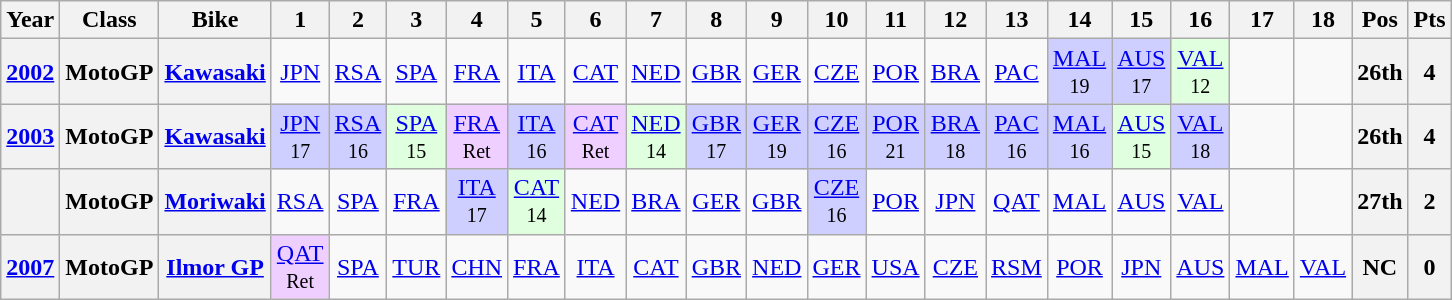<table class="wikitable" style="text-align:center">
<tr>
<th>Year</th>
<th>Class</th>
<th>Bike</th>
<th>1</th>
<th>2</th>
<th>3</th>
<th>4</th>
<th>5</th>
<th>6</th>
<th>7</th>
<th>8</th>
<th>9</th>
<th>10</th>
<th>11</th>
<th>12</th>
<th>13</th>
<th>14</th>
<th>15</th>
<th>16</th>
<th>17</th>
<th>18</th>
<th>Pos</th>
<th>Pts</th>
</tr>
<tr>
<th><a href='#'>2002</a></th>
<th>MotoGP</th>
<th><a href='#'>Kawasaki</a></th>
<td><a href='#'>JPN</a></td>
<td><a href='#'>RSA</a></td>
<td><a href='#'>SPA</a></td>
<td><a href='#'>FRA</a></td>
<td><a href='#'>ITA</a></td>
<td><a href='#'>CAT</a></td>
<td><a href='#'>NED</a></td>
<td><a href='#'>GBR</a></td>
<td><a href='#'>GER</a></td>
<td><a href='#'>CZE</a></td>
<td><a href='#'>POR</a></td>
<td><a href='#'>BRA</a></td>
<td><a href='#'>PAC</a></td>
<td style="background:#cfcfff;"><a href='#'>MAL</a><br><small>19</small></td>
<td style="background:#cfcfff;"><a href='#'>AUS</a><br><small>17</small></td>
<td style="background:#dfffdf;"><a href='#'>VAL</a><br><small>12</small></td>
<td></td>
<td></td>
<th>26th</th>
<th>4</th>
</tr>
<tr>
<th><a href='#'>2003</a></th>
<th>MotoGP</th>
<th><a href='#'>Kawasaki</a></th>
<td style="background:#cfcfff;"><a href='#'>JPN</a><br><small>17</small></td>
<td style="background:#cfcfff;"><a href='#'>RSA</a><br><small>16</small></td>
<td style="background:#dfffdf;"><a href='#'>SPA</a><br><small>15</small></td>
<td style="background:#efcfff;"><a href='#'>FRA</a><br><small>Ret</small></td>
<td style="background:#cfcfff;"><a href='#'>ITA</a><br><small>16</small></td>
<td style="background:#efcfff;"><a href='#'>CAT</a><br><small>Ret</small></td>
<td style="background:#dfffdf;"><a href='#'>NED</a><br><small>14</small></td>
<td style="background:#cfcfff;"><a href='#'>GBR</a><br><small>17</small></td>
<td style="background:#cfcfff;"><a href='#'>GER</a><br><small>19</small></td>
<td style="background:#cfcfff;"><a href='#'>CZE</a><br><small>16</small></td>
<td style="background:#cfcfff;"><a href='#'>POR</a><br><small>21</small></td>
<td style="background:#cfcfff;"><a href='#'>BRA</a><br><small>18</small></td>
<td style="background:#cfcfff;"><a href='#'>PAC</a><br><small>16</small></td>
<td style="background:#cfcfff;"><a href='#'>MAL</a><br><small>16</small></td>
<td style="background:#dfffdf;"><a href='#'>AUS</a><br><small>15</small></td>
<td style="background:#cfcfff;"><a href='#'>VAL</a><br><small>18</small></td>
<td></td>
<td></td>
<th>26th</th>
<th>4</th>
</tr>
<tr>
<th></th>
<th>MotoGP</th>
<th><a href='#'>Moriwaki</a></th>
<td><a href='#'>RSA</a></td>
<td><a href='#'>SPA</a></td>
<td><a href='#'>FRA</a></td>
<td style="background:#cfcfff;"><a href='#'>ITA</a><br><small>17</small></td>
<td style="background:#dfffdf;"><a href='#'>CAT</a><br><small>14</small></td>
<td><a href='#'>NED</a></td>
<td><a href='#'>BRA</a></td>
<td><a href='#'>GER</a></td>
<td><a href='#'>GBR</a></td>
<td style="background:#cfcfff;"><a href='#'>CZE</a><br><small>16</small></td>
<td><a href='#'>POR</a></td>
<td><a href='#'>JPN</a></td>
<td><a href='#'>QAT</a></td>
<td><a href='#'>MAL</a></td>
<td><a href='#'>AUS</a></td>
<td><a href='#'>VAL</a></td>
<td></td>
<td></td>
<th>27th</th>
<th>2</th>
</tr>
<tr>
<th><a href='#'>2007</a></th>
<th>MotoGP</th>
<th><a href='#'>Ilmor GP</a></th>
<td style="background:#efcfff;"><a href='#'>QAT</a><br><small>Ret</small></td>
<td><a href='#'>SPA</a></td>
<td><a href='#'>TUR</a></td>
<td><a href='#'>CHN</a></td>
<td><a href='#'>FRA</a></td>
<td><a href='#'>ITA</a></td>
<td><a href='#'>CAT</a></td>
<td><a href='#'>GBR</a></td>
<td><a href='#'>NED</a></td>
<td><a href='#'>GER</a></td>
<td><a href='#'>USA</a></td>
<td><a href='#'>CZE</a></td>
<td><a href='#'>RSM</a></td>
<td><a href='#'>POR</a></td>
<td><a href='#'>JPN</a></td>
<td><a href='#'>AUS</a></td>
<td><a href='#'>MAL</a></td>
<td><a href='#'>VAL</a></td>
<th>NC</th>
<th>0</th>
</tr>
</table>
